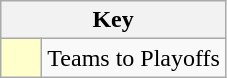<table class="wikitable" style="text-align: center;">
<tr>
<th colspan=2>Key</th>
</tr>
<tr>
<td style="background:#ffffcc; width:20px;"></td>
<td align=left>Teams to Playoffs</td>
</tr>
</table>
